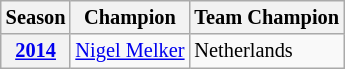<table class="wikitable" style="font-size:85%;">
<tr>
<th>Season</th>
<th>Champion</th>
<th>Team Champion</th>
</tr>
<tr>
<th><a href='#'>2014</a></th>
<td> <a href='#'>Nigel Melker</a></td>
<td> Netherlands</td>
</tr>
</table>
